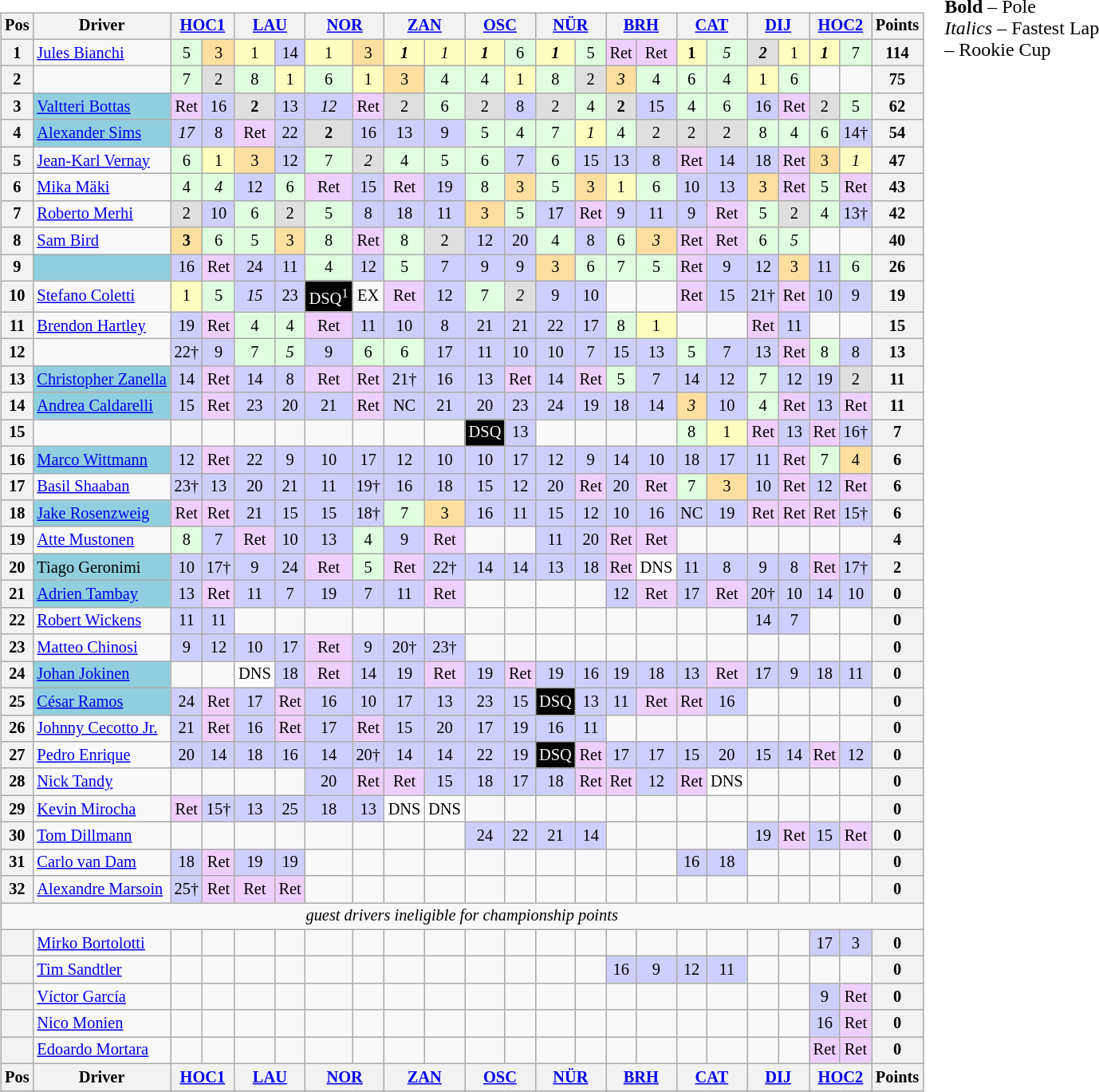<table>
<tr>
<td><br><table class="wikitable" style="font-size: 85%; text-align:center">
<tr valign="top">
<th valign="middle">Pos</th>
<th valign="middle">Driver</th>
<th colspan=2><a href='#'>HOC1</a><br></th>
<th colspan=2><a href='#'>LAU</a><br></th>
<th colspan=2><a href='#'>NOR</a><br></th>
<th colspan=2><a href='#'>ZAN</a><br></th>
<th colspan=2><a href='#'>OSC</a><br></th>
<th colspan=2><a href='#'>NÜR</a><br></th>
<th colspan=2><a href='#'>BRH</a><br></th>
<th colspan=2><a href='#'>CAT</a><br></th>
<th colspan=2><a href='#'>DIJ</a><br></th>
<th colspan=2><a href='#'>HOC2</a><br></th>
<th valign="middle">Points</th>
</tr>
<tr>
<th>1</th>
<td align="left"> <a href='#'>Jules Bianchi</a></td>
<td style="background:#DFFFDF;">5</td>
<td style="background:#FFDF9F;">3</td>
<td style="background:#FFFFBF;">1</td>
<td style="background:#CFCFFF;">14</td>
<td style="background:#FFFFBF;">1</td>
<td style="background:#FFDF9F;">3</td>
<td style="background:#FFFFBF;"><strong><em>1</em></strong></td>
<td style="background:#FFFFBF;"><em>1</em></td>
<td style="background:#FFFFBF;"><strong><em>1</em></strong></td>
<td style="background:#DFFFDF;">6</td>
<td style="background:#FFFFBF;"><strong><em>1</em></strong></td>
<td style="background:#DFFFDF;">5</td>
<td style="background:#EFCFFF;">Ret</td>
<td style="background:#EFCFFF;">Ret</td>
<td style="background:#FFFFBF;"><strong>1</strong></td>
<td style="background:#DFFFDF;"><em>5</em></td>
<td style="background:#DFDFDF;"><strong><em>2</em></strong></td>
<td style="background:#FFFFBF;">1</td>
<td style="background:#FFFFBF;"><strong><em>1</em></strong></td>
<td style="background:#DFFFDF;">7</td>
<th>114</th>
</tr>
<tr>
<th>2</th>
<td align="left"></td>
<td style="background:#DFFFDF;">7</td>
<td style="background:#DFDFDF;">2</td>
<td style="background:#DFFFDF;">8</td>
<td style="background:#FFFFBF;">1</td>
<td style="background:#DFFFDF;">6</td>
<td style="background:#FFFFBF;">1</td>
<td style="background:#FFDF9F;">3</td>
<td style="background:#DFFFDF;">4</td>
<td style="background:#DFFFDF;">4</td>
<td style="background:#FFFFBF;">1</td>
<td style="background:#DFFFDF;">8</td>
<td style="background:#DFDFDF;">2</td>
<td style="background:#FFDF9F;"><em>3</em></td>
<td style="background:#DFFFDF;">4</td>
<td style="background:#DFFFDF;">6</td>
<td style="background:#DFFFDF;">4</td>
<td style="background:#FFFFBF;">1</td>
<td style="background:#DFFFDF;">6</td>
<td></td>
<td></td>
<th>75</th>
</tr>
<tr>
<th>3</th>
<td style="text-align:left; vertical-align:bottom; background:#8fcfdf;"> <a href='#'>Valtteri Bottas</a></td>
<td style="background:#EFCFFF;">Ret</td>
<td style="background:#CFCFFF;">16</td>
<td style="background:#DFDFDF;"><strong>2</strong></td>
<td style="background:#CFCFFF;">13</td>
<td style="background:#CFCFFF;"><em>12</em></td>
<td style="background:#EFCFFF;">Ret</td>
<td style="background:#DFDFDF;">2</td>
<td style="background:#DFFFDF;">6</td>
<td style="background:#DFDFDF;">2</td>
<td style="background:#CFCFFF;">8</td>
<td style="background:#DFDFDF;">2</td>
<td style="background:#DFFFDF;">4</td>
<td style="background:#DFDFDF;"><strong>2</strong></td>
<td style="background:#CFCFFF;">15</td>
<td style="background:#DFFFDF;">4</td>
<td style="background:#DFFFDF;">6</td>
<td style="background:#CFCFFF;">16</td>
<td style="background:#EFCFFF;">Ret</td>
<td style="background:#DFDFDF;">2</td>
<td style="background:#DFFFDF;">5</td>
<th>62</th>
</tr>
<tr>
<th>4</th>
<td style="text-align:left; vertical-align:bottom; background:#8fcfdf;"> <a href='#'>Alexander Sims</a></td>
<td style="background:#CFCFFF;"><em>17</em></td>
<td style="background:#CFCFFF;">8</td>
<td style="background:#EFCFFF;">Ret</td>
<td style="background:#CFCFFF;">22</td>
<td style="background:#DFDFDF;"><strong>2</strong></td>
<td style="background:#CFCFFF;">16</td>
<td style="background:#CFCFFF;">13</td>
<td style="background:#CFCFFF;">9</td>
<td style="background:#DFFFDF;">5</td>
<td style="background:#DFFFDF;">4</td>
<td style="background:#DFFFDF;">7</td>
<td style="background:#FFFFBF;"><em>1</em></td>
<td style="background:#DFFFDF;">4</td>
<td style="background:#DFDFDF;">2</td>
<td style="background:#DFDFDF;">2</td>
<td style="background:#DFDFDF;">2</td>
<td style="background:#DFFFDF;">8</td>
<td style="background:#DFFFDF;">4</td>
<td style="background:#DFFFDF;">6</td>
<td style="background:#CFCFFF;">14†</td>
<th>54</th>
</tr>
<tr>
<th>5</th>
<td align="left"> <a href='#'>Jean-Karl Vernay</a></td>
<td style="background:#DFFFDF;">6</td>
<td style="background:#FFFFBF;">1</td>
<td style="background:#FFDF9F;">3</td>
<td style="background:#CFCFFF;">12</td>
<td style="background:#DFFFDF;">7</td>
<td style="background:#DFDFDF;"><em>2</em></td>
<td style="background:#DFFFDF;">4</td>
<td style="background:#DFFFDF;">5</td>
<td style="background:#DFFFDF;">6</td>
<td style="background:#CFCFFF;">7</td>
<td style="background:#DFFFDF;">6</td>
<td style="background:#CFCFFF;">15</td>
<td style="background:#CFCFFF;">13</td>
<td style="background:#CFCFFF;">8</td>
<td style="background:#EFCFFF;">Ret</td>
<td style="background:#CFCFFF;">14</td>
<td style="background:#CFCFFF;">18</td>
<td style="background:#EFCFFF;">Ret</td>
<td style="background:#FFDF9F;">3</td>
<td style="background:#FFFFBF;"><em>1</em></td>
<th>47</th>
</tr>
<tr>
<th>6</th>
<td align="left"> <a href='#'>Mika Mäki</a></td>
<td style="background:#DFFFDF;">4</td>
<td style="background:#DFFFDF;"><em>4</em></td>
<td style="background:#CFCFFF;">12</td>
<td style="background:#DFFFDF;">6</td>
<td style="background:#EFCFFF;">Ret</td>
<td style="background:#CFCFFF;">15</td>
<td style="background:#EFCFFF;">Ret</td>
<td style="background:#CFCFFF;">19</td>
<td style="background:#DFFFDF;">8</td>
<td style="background:#FFDF9F;">3</td>
<td style="background:#DFFFDF;">5</td>
<td style="background:#FFDF9F;">3</td>
<td style="background:#FFFFBF;">1</td>
<td style="background:#DFFFDF;">6</td>
<td style="background:#CFCFFF;">10</td>
<td style="background:#CFCFFF;">13</td>
<td style="background:#FFDF9F;">3</td>
<td style="background:#EFCFFF;">Ret</td>
<td style="background:#DFFFDF;">5</td>
<td style="background:#EFCFFF;">Ret</td>
<th>43</th>
</tr>
<tr>
<th>7</th>
<td align="left"> <a href='#'>Roberto Merhi</a></td>
<td style="background:#DFDFDF;">2</td>
<td style="background:#CFCFFF;">10</td>
<td style="background:#DFFFDF;">6</td>
<td style="background:#DFDFDF;">2</td>
<td style="background:#DFFFDF;">5</td>
<td style="background:#CFCFFF;">8</td>
<td style="background:#CFCFFF;">18</td>
<td style="background:#CFCFFF;">11</td>
<td style="background:#FFDF9F;">3</td>
<td style="background:#DFFFDF;">5</td>
<td style="background:#CFCFFF;">17</td>
<td style="background:#EFCFFF;">Ret</td>
<td style="background:#CFCFFF;">9</td>
<td style="background:#CFCFFF;">11</td>
<td style="background:#CFCFFF;">9</td>
<td style="background:#EFCFFF;">Ret</td>
<td style="background:#DFFFDF;">5</td>
<td style="background:#DFDFDF;">2</td>
<td style="background:#DFFFDF;">4</td>
<td style="background:#CFCFFF;">13†</td>
<th>42</th>
</tr>
<tr>
<th>8</th>
<td align="left"> <a href='#'>Sam Bird</a></td>
<td style="background:#FFDF9F;"><strong>3</strong></td>
<td style="background:#DFFFDF;">6</td>
<td style="background:#DFFFDF;">5</td>
<td style="background:#FFDF9F;">3</td>
<td style="background:#DFFFDF;">8</td>
<td style="background:#EFCFFF;">Ret</td>
<td style="background:#DFFFDF;">8</td>
<td style="background:#DFDFDF;">2</td>
<td style="background:#CFCFFF;">12</td>
<td style="background:#CFCFFF;">20</td>
<td style="background:#DFFFDF;">4</td>
<td style="background:#CFCFFF;">8</td>
<td style="background:#DFFFDF;">6</td>
<td style="background:#FFDF9F;"><em>3</em></td>
<td style="background:#EFCFFF;">Ret</td>
<td style="background:#EFCFFF;">Ret</td>
<td style="background:#DFFFDF;">6</td>
<td style="background:#DFFFDF;"><em>5</em></td>
<td></td>
<td></td>
<th>40</th>
</tr>
<tr>
<th>9</th>
<td style="text-align:left; vertical-align:bottom; background:#8fcfdf;"></td>
<td style="background:#CFCFFF;">16</td>
<td style="background:#EFCFFF;">Ret</td>
<td style="background:#CFCFFF;">24</td>
<td style="background:#CFCFFF;">11</td>
<td style="background:#DFFFDF;">4</td>
<td style="background:#CFCFFF;">12</td>
<td style="background:#DFFFDF;">5</td>
<td style="background:#CFCFFF;">7</td>
<td style="background:#CFCFFF;">9</td>
<td style="background:#CFCFFF;">9</td>
<td style="background:#FFDF9F;">3</td>
<td style="background:#DFFFDF;">6</td>
<td style="background:#DFFFDF;">7</td>
<td style="background:#DFFFDF;">5</td>
<td style="background:#EFCFFF;">Ret</td>
<td style="background:#CFCFFF;">9</td>
<td style="background:#CFCFFF;">12</td>
<td style="background:#FFDF9F;">3</td>
<td style="background:#CFCFFF;">11</td>
<td style="background:#DFFFDF;">6</td>
<th>26</th>
</tr>
<tr>
<th>10</th>
<td align="left"> <a href='#'>Stefano Coletti</a></td>
<td style="background:#FFFFBF;">1</td>
<td style="background:#DFFFDF;">5</td>
<td style="background:#CFCFFF;"><em>15</em></td>
<td style="background:#CFCFFF;">23</td>
<td style="background:#000; color:white;">DSQ<sup>1</sup></td>
<td>EX</td>
<td style="background:#EFCFFF;">Ret</td>
<td style="background:#CFCFFF;">12</td>
<td style="background:#DFFFDF;">7</td>
<td style="background:#DFDFDF;"><em>2</em></td>
<td style="background:#CFCFFF;">9</td>
<td style="background:#CFCFFF;">10</td>
<td></td>
<td></td>
<td style="background:#EFCFFF;">Ret</td>
<td style="background:#CFCFFF;">15</td>
<td style="background:#CFCFFF;">21†</td>
<td style="background:#EFCFFF;">Ret</td>
<td style="background:#CFCFFF;">10</td>
<td style="background:#CFCFFF;">9</td>
<th>19</th>
</tr>
<tr>
<th>11</th>
<td align="left"> <a href='#'>Brendon Hartley</a></td>
<td style="background:#CFCFFF;">19</td>
<td style="background:#EFCFFF;">Ret</td>
<td style="background:#DFFFDF;">4</td>
<td style="background:#DFFFDF;">4</td>
<td style="background:#EFCFFF;">Ret</td>
<td style="background:#CFCFFF;">11</td>
<td style="background:#CFCFFF;">10</td>
<td style="background:#CFCFFF;">8</td>
<td style="background:#CFCFFF;">21</td>
<td style="background:#CFCFFF;">21</td>
<td style="background:#CFCFFF;">22</td>
<td style="background:#CFCFFF;">17</td>
<td style="background:#DFFFDF;">8</td>
<td style="background:#FFFFBF;">1</td>
<td></td>
<td></td>
<td style="background:#EFCFFF;">Ret</td>
<td style="background:#CFCFFF;">11</td>
<td></td>
<td></td>
<th>15</th>
</tr>
<tr>
<th>12</th>
<td align="left"></td>
<td style="background:#CFCFFF;">22†</td>
<td style="background:#CFCFFF;">9</td>
<td style="background:#DFFFDF;">7</td>
<td style="background:#DFFFDF;"><em>5</em></td>
<td style="background:#CFCFFF;">9</td>
<td style="background:#DFFFDF;">6</td>
<td style="background:#DFFFDF;">6</td>
<td style="background:#CFCFFF;">17</td>
<td style="background:#CFCFFF;">11</td>
<td style="background:#CFCFFF;">10</td>
<td style="background:#CFCFFF;">10</td>
<td style="background:#CFCFFF;">7</td>
<td style="background:#CFCFFF;">15</td>
<td style="background:#CFCFFF;">13</td>
<td style="background:#DFFFDF;">5</td>
<td style="background:#CFCFFF;">7</td>
<td style="background:#CFCFFF;">13</td>
<td style="background:#EFCFFF;">Ret</td>
<td style="background:#DFFFDF;">8</td>
<td style="background:#CFCFFF;">8</td>
<th>13</th>
</tr>
<tr>
<th>13</th>
<td style="text-align:left; vertical-align:bottom; background:#8fcfdf;"> <a href='#'>Christopher Zanella</a></td>
<td style="background:#CFCFFF;">14</td>
<td style="background:#EFCFFF;">Ret</td>
<td style="background:#CFCFFF;">14</td>
<td style="background:#CFCFFF;">8</td>
<td style="background:#EFCFFF;">Ret</td>
<td style="background:#EFCFFF;">Ret</td>
<td style="background:#CFCFFF;">21†</td>
<td style="background:#CFCFFF;">16</td>
<td style="background:#CFCFFF;">13</td>
<td style="background:#EFCFFF;">Ret</td>
<td style="background:#CFCFFF;">14</td>
<td style="background:#EFCFFF;">Ret</td>
<td style="background:#DFFFDF;">5</td>
<td style="background:#CFCFFF;">7</td>
<td style="background:#CFCFFF;">14</td>
<td style="background:#CFCFFF;">12</td>
<td style="background:#DFFFDF;">7</td>
<td style="background:#CFCFFF;">12</td>
<td style="background:#CFCFFF;">19</td>
<td style="background:#DFDFDF;">2</td>
<th>11</th>
</tr>
<tr>
<th>14</th>
<td style="text-align:left; vertical-align:bottom; background:#8fcfdf;"> <a href='#'>Andrea Caldarelli</a></td>
<td style="background:#CFCFFF;">15</td>
<td style="background:#EFCFFF;">Ret</td>
<td style="background:#CFCFFF;">23</td>
<td style="background:#CFCFFF;">20</td>
<td style="background:#CFCFFF;">21</td>
<td style="background:#EFCFFF;">Ret</td>
<td style="background:#CFCFFF;">NC</td>
<td style="background:#CFCFFF;">21</td>
<td style="background:#CFCFFF;">20</td>
<td style="background:#CFCFFF;">23</td>
<td style="background:#CFCFFF;">24</td>
<td style="background:#CFCFFF;">19</td>
<td style="background:#CFCFFF;">18</td>
<td style="background:#CFCFFF;">14</td>
<td style="background:#FFDF9F;"><em>3</em></td>
<td style="background:#CFCFFF;">10</td>
<td style="background:#DFFFDF;">4</td>
<td style="background:#EFCFFF;">Ret</td>
<td style="background:#CFCFFF;">13</td>
<td style="background:#EFCFFF;">Ret</td>
<th>11</th>
</tr>
<tr>
<th>15</th>
<td align="left"></td>
<td></td>
<td></td>
<td></td>
<td></td>
<td></td>
<td></td>
<td></td>
<td></td>
<td style="background:#000; color:white;">DSQ</td>
<td style="background:#CFCFFF;">13</td>
<td></td>
<td></td>
<td></td>
<td></td>
<td style="background:#DFFFDF;">8</td>
<td style="background:#FFFFBF;">1</td>
<td style="background:#EFCFFF;">Ret</td>
<td style="background:#CFCFFF;">13</td>
<td style="background:#EFCFFF;">Ret</td>
<td style="background:#CFCFFF;">16†</td>
<th>7</th>
</tr>
<tr>
<th>16</th>
<td style="text-align:left; vertical-align:bottom; background:#8fcfdf;"> <a href='#'>Marco Wittmann</a></td>
<td style="background:#CFCFFF;">12</td>
<td style="background:#EFCFFF;">Ret</td>
<td style="background:#CFCFFF;">22</td>
<td style="background:#CFCFFF;">9</td>
<td style="background:#CFCFFF;">10</td>
<td style="background:#CFCFFF;">17</td>
<td style="background:#CFCFFF;">12</td>
<td style="background:#CFCFFF;">10</td>
<td style="background:#CFCFFF;">10</td>
<td style="background:#CFCFFF;">17</td>
<td style="background:#CFCFFF;">12</td>
<td style="background:#CFCFFF;">9</td>
<td style="background:#CFCFFF;">14</td>
<td style="background:#CFCFFF;">10</td>
<td style="background:#CFCFFF;">18</td>
<td style="background:#CFCFFF;">17</td>
<td style="background:#CFCFFF;">11</td>
<td style="background:#EFCFFF;">Ret</td>
<td style="background:#DFFFDF;">7</td>
<td style="background:#FFDF9F;">4</td>
<th>6</th>
</tr>
<tr>
<th>17</th>
<td align="left"> <a href='#'>Basil Shaaban</a></td>
<td style="background:#CFCFFF;">23†</td>
<td style="background:#CFCFFF;">13</td>
<td style="background:#CFCFFF;">20</td>
<td style="background:#CFCFFF;">21</td>
<td style="background:#CFCFFF;">11</td>
<td style="background:#CFCFFF;">19†</td>
<td style="background:#CFCFFF;">16</td>
<td style="background:#CFCFFF;">18</td>
<td style="background:#CFCFFF;">15</td>
<td style="background:#CFCFFF;">12</td>
<td style="background:#CFCFFF;">20</td>
<td style="background:#EFCFFF;">Ret</td>
<td style="background:#CFCFFF;">20</td>
<td style="background:#EFCFFF;">Ret</td>
<td style="background:#DFFFDF;">7</td>
<td style="background:#FFDF9F;">3</td>
<td style="background:#CFCFFF;">10</td>
<td style="background:#EFCFFF;">Ret</td>
<td style="background:#CFCFFF;">12</td>
<td style="background:#EFCFFF;">Ret</td>
<th>6</th>
</tr>
<tr>
<th>18</th>
<td style="text-align:left; vertical-align:bottom; background:#8fcfdf;"> <a href='#'>Jake Rosenzweig</a></td>
<td style="background:#EFCFFF;">Ret</td>
<td style="background:#EFCFFF;">Ret</td>
<td style="background:#CFCFFF;">21</td>
<td style="background:#CFCFFF;">15</td>
<td style="background:#CFCFFF;">15</td>
<td style="background:#CFCFFF;">18†</td>
<td style="background:#DFFFDF;">7</td>
<td style="background:#FFDF9F;">3</td>
<td style="background:#CFCFFF;">16</td>
<td style="background:#CFCFFF;">11</td>
<td style="background:#CFCFFF;">15</td>
<td style="background:#CFCFFF;">12</td>
<td style="background:#CFCFFF;">10</td>
<td style="background:#CFCFFF;">16</td>
<td style="background:#CFCFFF;">NC</td>
<td style="background:#CFCFFF;">19</td>
<td style="background:#EFCFFF;">Ret</td>
<td style="background:#EFCFFF;">Ret</td>
<td style="background:#EFCFFF;">Ret</td>
<td style="background:#CFCFFF;">15†</td>
<th>6</th>
</tr>
<tr>
<th>19</th>
<td align="left"> <a href='#'>Atte Mustonen</a></td>
<td style="background:#DFFFDF;">8</td>
<td style="background:#CFCFFF;">7</td>
<td style="background:#EFCFFF;">Ret</td>
<td style="background:#CFCFFF;">10</td>
<td style="background:#CFCFFF;">13</td>
<td style="background:#DFFFDF;">4</td>
<td style="background:#CFCFFF;">9</td>
<td style="background:#EFCFFF;">Ret</td>
<td></td>
<td></td>
<td style="background:#CFCFFF;">11</td>
<td style="background:#CFCFFF;">20</td>
<td style="background:#EFCFFF;">Ret</td>
<td style="background:#EFCFFF;">Ret</td>
<td></td>
<td></td>
<td></td>
<td></td>
<td></td>
<td></td>
<th>4</th>
</tr>
<tr>
<th>20</th>
<td style="text-align:left; vertical-align:bottom; background:#8fcfdf;"> Tiago Geronimi</td>
<td style="background:#CFCFFF;">10</td>
<td style="background:#CFCFFF;">17†</td>
<td style="background:#CFCFFF;">9</td>
<td style="background:#CFCFFF;">24</td>
<td style="background:#EFCFFF;">Ret</td>
<td style="background:#DFFFDF;">5</td>
<td style="background:#EFCFFF;">Ret</td>
<td style="background:#CFCFFF;">22†</td>
<td style="background:#CFCFFF;">14</td>
<td style="background:#CFCFFF;">14</td>
<td style="background:#CFCFFF;">13</td>
<td style="background:#CFCFFF;">18</td>
<td style="background:#EFCFFF;">Ret</td>
<td style="background:#fff;">DNS</td>
<td style="background:#CFCFFF;">11</td>
<td style="background:#CFCFFF;">8</td>
<td style="background:#CFCFFF;">9</td>
<td style="background:#CFCFFF;">8</td>
<td style="background:#EFCFFF;">Ret</td>
<td style="background:#CFCFFF;">17†</td>
<th>2</th>
</tr>
<tr>
<th>21</th>
<td style="text-align:left; vertical-align:bottom; background:#8fcfdf;"> <a href='#'>Adrien Tambay</a></td>
<td style="background:#CFCFFF;">13</td>
<td style="background:#EFCFFF;">Ret</td>
<td style="background:#CFCFFF;">11</td>
<td style="background:#CFCFFF;">7</td>
<td style="background:#CFCFFF;">19</td>
<td style="background:#CFCFFF;">7</td>
<td style="background:#CFCFFF;">11</td>
<td style="background:#EFCFFF;">Ret</td>
<td></td>
<td></td>
<td></td>
<td></td>
<td style="background:#CFCFFF;">12</td>
<td style="background:#EFCFFF;">Ret</td>
<td style="background:#CFCFFF;">17</td>
<td style="background:#EFCFFF;">Ret</td>
<td style="background:#CFCFFF;">20†</td>
<td style="background:#CFCFFF;">10</td>
<td style="background:#CFCFFF;">14</td>
<td style="background:#CFCFFF;">10</td>
<th>0</th>
</tr>
<tr>
<th>22</th>
<td align="left"> <a href='#'>Robert Wickens</a></td>
<td style="background:#CFCFFF;">11</td>
<td style="background:#CFCFFF;">11</td>
<td></td>
<td></td>
<td></td>
<td></td>
<td></td>
<td></td>
<td></td>
<td></td>
<td></td>
<td></td>
<td></td>
<td></td>
<td></td>
<td></td>
<td style="background:#CFCFFF;">14</td>
<td style="background:#CFCFFF;">7</td>
<td></td>
<td></td>
<th>0</th>
</tr>
<tr>
<th>23</th>
<td align="left"> <a href='#'>Matteo Chinosi</a></td>
<td style="background:#CFCFFF;">9</td>
<td style="background:#CFCFFF;">12</td>
<td style="background:#CFCFFF;">10</td>
<td style="background:#CFCFFF;">17</td>
<td style="background:#EFCFFF;">Ret</td>
<td style="background:#CFCFFF;">9</td>
<td style="background:#CFCFFF;">20†</td>
<td style="background:#CFCFFF;">23†</td>
<td></td>
<td></td>
<td></td>
<td></td>
<td></td>
<td></td>
<td></td>
<td></td>
<td></td>
<td></td>
<td></td>
<td></td>
<th>0</th>
</tr>
<tr>
<th>24</th>
<td style="text-align:left; vertical-align:bottom; background:#8fcfdf;"> <a href='#'>Johan Jokinen</a></td>
<td></td>
<td></td>
<td style="background:#fff;">DNS</td>
<td style="background:#CFCFFF;">18</td>
<td style="background:#EFCFFF;">Ret</td>
<td style="background:#CFCFFF;">14</td>
<td style="background:#CFCFFF;">19</td>
<td style="background:#EFCFFF;">Ret</td>
<td style="background:#CFCFFF;">19</td>
<td style="background:#EFCFFF;">Ret</td>
<td style="background:#CFCFFF;">19</td>
<td style="background:#CFCFFF;">16</td>
<td style="background:#CFCFFF;">19</td>
<td style="background:#CFCFFF;">18</td>
<td style="background:#CFCFFF;">13</td>
<td style="background:#EFCFFF;">Ret</td>
<td style="background:#CFCFFF;">17</td>
<td style="background:#CFCFFF;">9</td>
<td style="background:#CFCFFF;">18</td>
<td style="background:#CFCFFF;">11</td>
<th>0</th>
</tr>
<tr>
<th>25</th>
<td style="text-align:left; vertical-align:bottom; background:#8fcfdf;"> <a href='#'>César Ramos</a></td>
<td style="background:#CFCFFF;">24</td>
<td style="background:#EFCFFF;">Ret</td>
<td style="background:#CFCFFF;">17</td>
<td style="background:#EFCFFF;">Ret</td>
<td style="background:#CFCFFF;">16</td>
<td style="background:#CFCFFF;">10</td>
<td style="background:#CFCFFF;">17</td>
<td style="background:#CFCFFF;">13</td>
<td style="background:#CFCFFF;">23</td>
<td style="background:#CFCFFF;">15</td>
<td style="background:#000; color:white;">DSQ</td>
<td style="background:#CFCFFF;">13</td>
<td style="background:#CFCFFF;">11</td>
<td style="background:#EFCFFF;">Ret</td>
<td style="background:#EFCFFF;">Ret</td>
<td style="background:#CFCFFF;">16</td>
<td></td>
<td></td>
<td></td>
<td></td>
<th>0</th>
</tr>
<tr>
<th>26</th>
<td align="left"> <a href='#'>Johnny Cecotto Jr.</a></td>
<td style="background:#CFCFFF;">21</td>
<td style="background:#EFCFFF;">Ret</td>
<td style="background:#CFCFFF;">16</td>
<td style="background:#EFCFFF;">Ret</td>
<td style="background:#CFCFFF;">17</td>
<td style="background:#EFCFFF;">Ret</td>
<td style="background:#CFCFFF;">15</td>
<td style="background:#CFCFFF;">20</td>
<td style="background:#CFCFFF;">17</td>
<td style="background:#CFCFFF;">19</td>
<td style="background:#CFCFFF;">16</td>
<td style="background:#CFCFFF;">11</td>
<td></td>
<td></td>
<td></td>
<td></td>
<td></td>
<td></td>
<td></td>
<td></td>
<th>0</th>
</tr>
<tr>
<th>27</th>
<td align="left"> <a href='#'>Pedro Enrique</a></td>
<td style="background:#CFCFFF;">20</td>
<td style="background:#CFCFFF;">14</td>
<td style="background:#CFCFFF;">18</td>
<td style="background:#CFCFFF;">16</td>
<td style="background:#CFCFFF;">14</td>
<td style="background:#CFCFFF;">20†</td>
<td style="background:#CFCFFF;">14</td>
<td style="background:#CFCFFF;">14</td>
<td style="background:#CFCFFF;">22</td>
<td style="background:#CFCFFF;">19</td>
<td style="background:#000; color:white;">DSQ</td>
<td style="background:#EFCFFF;">Ret</td>
<td style="background:#CFCFFF;">17</td>
<td style="background:#CFCFFF;">17</td>
<td style="background:#CFCFFF;">15</td>
<td style="background:#CFCFFF;">20</td>
<td style="background:#CFCFFF;">15</td>
<td style="background:#CFCFFF;">14</td>
<td style="background:#EFCFFF;">Ret</td>
<td style="background:#CFCFFF;">12</td>
<th>0</th>
</tr>
<tr>
<th>28</th>
<td align="left"> <a href='#'>Nick Tandy</a></td>
<td></td>
<td></td>
<td></td>
<td></td>
<td style="background:#CFCFFF;">20</td>
<td style="background:#EFCFFF;">Ret</td>
<td style="background:#EFCFFF;">Ret</td>
<td style="background:#CFCFFF;">15</td>
<td style="background:#CFCFFF;">18</td>
<td style="background:#CFCFFF;">17</td>
<td style="background:#CFCFFF;">18</td>
<td style="background:#EFCFFF;">Ret</td>
<td style="background:#EFCFFF;">Ret</td>
<td style="background:#CFCFFF;">12</td>
<td style="background:#EFCFFF;">Ret</td>
<td style="background:#fff;">DNS</td>
<td></td>
<td></td>
<td></td>
<td></td>
<th>0</th>
</tr>
<tr>
<th>29</th>
<td align="left"> <a href='#'>Kevin Mirocha</a></td>
<td style="background:#EFCFFF;">Ret</td>
<td style="background:#CFCFFF;">15†</td>
<td style="background:#CFCFFF;">13</td>
<td style="background:#CFCFFF;">25</td>
<td style="background:#CFCFFF;">18</td>
<td style="background:#CFCFFF;">13</td>
<td style="background:#fff;">DNS</td>
<td style="background:#fff;">DNS</td>
<td></td>
<td></td>
<td></td>
<td></td>
<td></td>
<td></td>
<td></td>
<td></td>
<td></td>
<td></td>
<td></td>
<td></td>
<th>0</th>
</tr>
<tr>
<th>30</th>
<td align="left"> <a href='#'>Tom Dillmann</a></td>
<td></td>
<td></td>
<td></td>
<td></td>
<td></td>
<td></td>
<td></td>
<td></td>
<td style="background:#CFCFFF;">24</td>
<td style="background:#CFCFFF;">22</td>
<td style="background:#CFCFFF;">21</td>
<td style="background:#CFCFFF;">14</td>
<td></td>
<td></td>
<td></td>
<td></td>
<td style="background:#CFCFFF;">19</td>
<td style="background:#EFCFFF;">Ret</td>
<td style="background:#CFCFFF;">15</td>
<td style="background:#EFCFFF;">Ret</td>
<th>0</th>
</tr>
<tr>
<th>31</th>
<td align="left"> <a href='#'>Carlo van Dam</a></td>
<td style="background:#CFCFFF;">18</td>
<td style="background:#EFCFFF;">Ret</td>
<td style="background:#CFCFFF;">19</td>
<td style="background:#CFCFFF;">19</td>
<td></td>
<td></td>
<td></td>
<td></td>
<td></td>
<td></td>
<td></td>
<td></td>
<td></td>
<td></td>
<td style="background:#CFCFFF;">16</td>
<td style="background:#CFCFFF;">18</td>
<td></td>
<td></td>
<td></td>
<td></td>
<th>0</th>
</tr>
<tr>
<th>32</th>
<td align="left"> <a href='#'>Alexandre Marsoin</a></td>
<td style="background:#CFCFFF;">25†</td>
<td style="background:#EFCFFF;">Ret</td>
<td style="background:#EFCFFF;">Ret</td>
<td style="background:#EFCFFF;">Ret</td>
<td></td>
<td></td>
<td></td>
<td></td>
<td></td>
<td></td>
<td></td>
<td></td>
<td></td>
<td></td>
<td></td>
<td></td>
<td></td>
<td></td>
<td></td>
<td></td>
<th>0</th>
</tr>
<tr>
<td colspan="23" style="text-align:center;"><em>guest drivers ineligible for championship points</em></td>
</tr>
<tr>
<th></th>
<td align="left"> <a href='#'>Mirko Bortolotti</a></td>
<td></td>
<td></td>
<td></td>
<td></td>
<td></td>
<td></td>
<td></td>
<td></td>
<td></td>
<td></td>
<td></td>
<td></td>
<td></td>
<td></td>
<td></td>
<td></td>
<td></td>
<td></td>
<td style="background:#CFCFFF;">17</td>
<td style="background:#CFCFFF;">3</td>
<th>0</th>
</tr>
<tr>
<th></th>
<td align="left"> <a href='#'>Tim Sandtler</a></td>
<td></td>
<td></td>
<td></td>
<td></td>
<td></td>
<td></td>
<td></td>
<td></td>
<td></td>
<td></td>
<td></td>
<td></td>
<td style="background:#CFCFFF;">16</td>
<td style="background:#CFCFFF;">9</td>
<td style="background:#CFCFFF;">12</td>
<td style="background:#CFCFFF;">11</td>
<td></td>
<td></td>
<td></td>
<td></td>
<th>0</th>
</tr>
<tr>
<th></th>
<td align="left"> <a href='#'>Víctor García</a></td>
<td></td>
<td></td>
<td></td>
<td></td>
<td></td>
<td></td>
<td></td>
<td></td>
<td></td>
<td></td>
<td></td>
<td></td>
<td></td>
<td></td>
<td></td>
<td></td>
<td></td>
<td></td>
<td style="background:#CFCFFF;">9</td>
<td style="background:#EFCFFF;">Ret</td>
<th>0</th>
</tr>
<tr>
<th></th>
<td align="left"> <a href='#'>Nico Monien</a></td>
<td></td>
<td></td>
<td></td>
<td></td>
<td></td>
<td></td>
<td></td>
<td></td>
<td></td>
<td></td>
<td></td>
<td></td>
<td></td>
<td></td>
<td></td>
<td></td>
<td></td>
<td></td>
<td style="background:#CFCFFF;">16</td>
<td style="background:#EFCFFF;">Ret</td>
<th>0</th>
</tr>
<tr>
<th></th>
<td align="left"> <a href='#'>Edoardo Mortara</a></td>
<td></td>
<td></td>
<td></td>
<td></td>
<td></td>
<td></td>
<td></td>
<td></td>
<td></td>
<td></td>
<td></td>
<td></td>
<td></td>
<td></td>
<td></td>
<td></td>
<td></td>
<td></td>
<td style="background:#EFCFFF;">Ret</td>
<td style="background:#EFCFFF;">Ret</td>
<th>0</th>
</tr>
<tr style="background:#f9f9f9; vertical-align:top;">
<th valign="middle">Pos</th>
<th valign="middle">Driver</th>
<th colspan=2><a href='#'>HOC1</a><br></th>
<th colspan=2><a href='#'>LAU</a><br></th>
<th colspan=2><a href='#'>NOR</a><br></th>
<th colspan=2><a href='#'>ZAN</a><br></th>
<th colspan=2><a href='#'>OSC</a><br></th>
<th colspan=2><a href='#'>NÜR</a><br></th>
<th colspan=2><a href='#'>BRH</a><br></th>
<th colspan=2><a href='#'>CAT</a><br></th>
<th colspan=2><a href='#'>DIJ</a><br></th>
<th colspan=2><a href='#'>HOC2</a><br></th>
<th valign="middle">Points</th>
</tr>
</table>
</td>
<td valign="top"><br>
<span><strong>Bold</strong> – Pole<br>
<em>Italics</em> – Fastest Lap</span><br>
 – Rookie Cup</td>
</tr>
</table>
